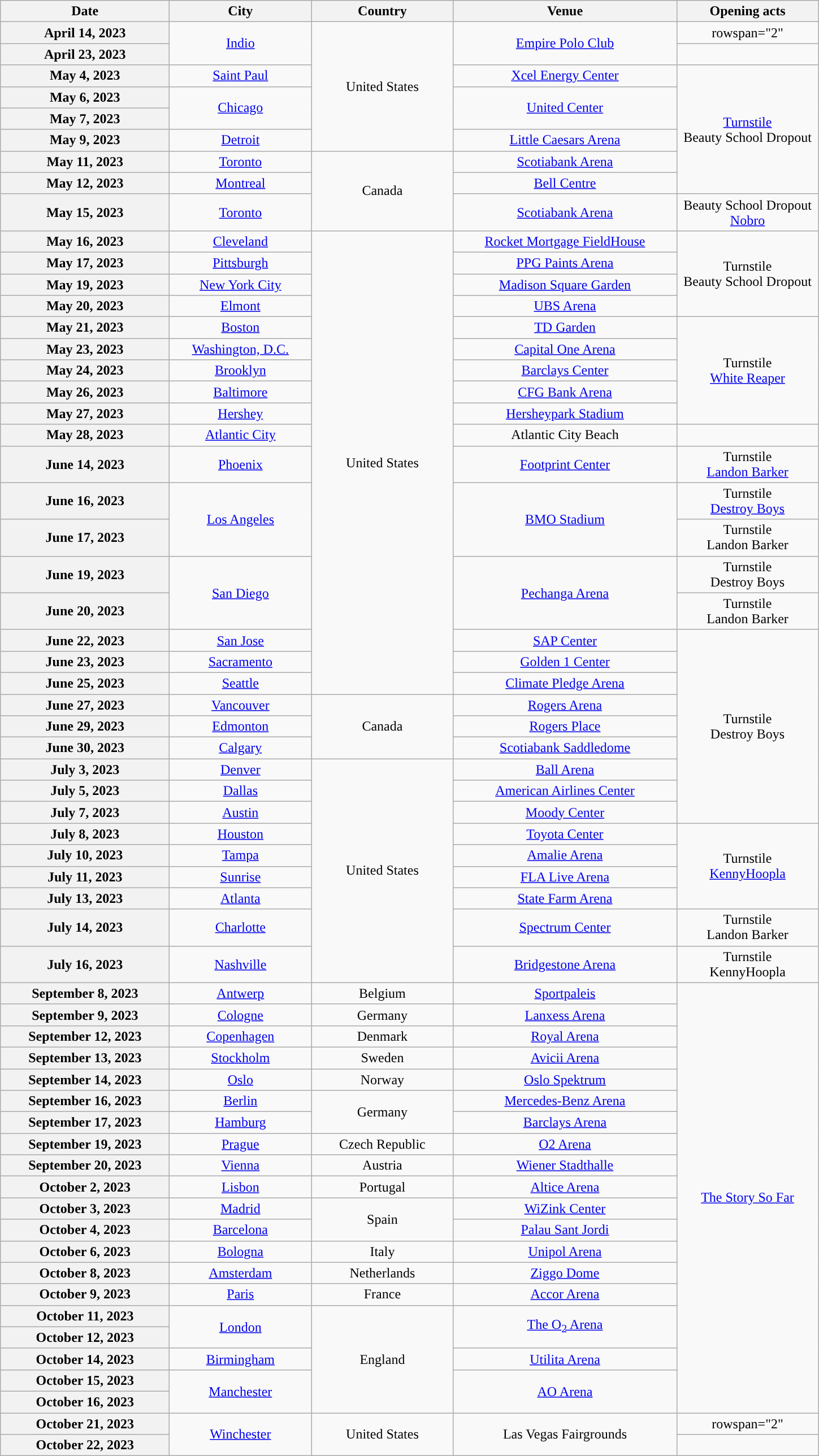<table class="wikitable plainrowheaders" style="text-align:center;">
<tr>
<th scope="col" style="width:12em;">Date</th>
<th scope="col" style="width:10em;">City</th>
<th scope="col" style="width:10em;">Country</th>
<th scope="col" style="width:16em;">Venue</th>
<th scope="col" style="width:10em;">Opening acts</th>
</tr>
<tr>
<th scope="row">April 14, 2023</th>
<td rowspan="2"><a href='#'>Indio</a></td>
<td rowspan="6">United States</td>
<td rowspan="2"><a href='#'>Empire Polo Club</a></td>
<td>rowspan="2" </td>
</tr>
<tr>
<th scope="row">April 23, 2023</th>
</tr>
<tr>
<th scope="row">May 4, 2023</th>
<td><a href='#'>Saint Paul</a></td>
<td><a href='#'>Xcel Energy Center</a></td>
<td rowspan="6"><a href='#'>Turnstile</a><br>Beauty School Dropout</td>
</tr>
<tr>
<th scope="row">May 6, 2023</th>
<td rowspan="2"><a href='#'>Chicago</a></td>
<td rowspan="2"><a href='#'>United Center</a></td>
</tr>
<tr>
<th scope="row">May 7, 2023</th>
</tr>
<tr>
<th scope="row">May 9, 2023</th>
<td><a href='#'>Detroit</a></td>
<td><a href='#'>Little Caesars Arena</a></td>
</tr>
<tr>
<th scope="row">May 11, 2023</th>
<td><a href='#'>Toronto</a></td>
<td rowspan="3">Canada</td>
<td><a href='#'>Scotiabank Arena</a></td>
</tr>
<tr>
<th scope="row">May 12, 2023</th>
<td><a href='#'>Montreal</a></td>
<td><a href='#'>Bell Centre</a></td>
</tr>
<tr>
<th scope="row">May 15, 2023</th>
<td><a href='#'>Toronto</a></td>
<td><a href='#'>Scotiabank Arena</a></td>
<td>Beauty School Dropout<br><a href='#'>Nobro</a></td>
</tr>
<tr>
<th scope="row">May 16, 2023</th>
<td><a href='#'>Cleveland</a></td>
<td rowspan="18">United States</td>
<td><a href='#'>Rocket Mortgage FieldHouse</a></td>
<td rowspan="4">Turnstile<br>Beauty School Dropout</td>
</tr>
<tr>
<th scope="row">May 17, 2023</th>
<td><a href='#'>Pittsburgh</a></td>
<td><a href='#'>PPG Paints Arena</a></td>
</tr>
<tr>
<th scope="row">May 19, 2023</th>
<td><a href='#'>New York City</a></td>
<td><a href='#'>Madison Square Garden</a></td>
</tr>
<tr>
<th scope="row">May 20, 2023</th>
<td><a href='#'>Elmont</a></td>
<td><a href='#'>UBS Arena</a></td>
</tr>
<tr>
<th scope="row">May 21, 2023</th>
<td><a href='#'>Boston</a></td>
<td><a href='#'>TD Garden</a></td>
<td rowspan="5">Turnstile<br><a href='#'>White Reaper</a></td>
</tr>
<tr>
<th scope="row">May 23, 2023</th>
<td><a href='#'>Washington, D.C.</a></td>
<td><a href='#'>Capital One Arena</a></td>
</tr>
<tr>
<th scope="row">May 24, 2023</th>
<td><a href='#'>Brooklyn</a></td>
<td><a href='#'>Barclays Center</a></td>
</tr>
<tr>
<th scope="row">May 26, 2023</th>
<td><a href='#'>Baltimore</a></td>
<td><a href='#'>CFG Bank Arena</a></td>
</tr>
<tr>
<th scope="row">May 27, 2023</th>
<td><a href='#'>Hershey</a></td>
<td><a href='#'>Hersheypark Stadium</a></td>
</tr>
<tr>
<th scope="row">May 28, 2023</th>
<td><a href='#'>Atlantic City</a></td>
<td>Atlantic City Beach</td>
<td></td>
</tr>
<tr>
<th scope="row">June 14, 2023</th>
<td><a href='#'>Phoenix</a></td>
<td><a href='#'>Footprint Center</a></td>
<td>Turnstile<br><a href='#'>Landon Barker</a></td>
</tr>
<tr>
<th scope="row">June 16, 2023</th>
<td rowspan="2"><a href='#'>Los Angeles</a></td>
<td rowspan="2'"><a href='#'>BMO Stadium</a></td>
<td>Turnstile<br><a href='#'>Destroy Boys</a></td>
</tr>
<tr>
<th scope="row">June 17, 2023</th>
<td>Turnstile<br>Landon Barker</td>
</tr>
<tr>
<th scope="row">June 19, 2023</th>
<td rowspan="2"><a href='#'>San Diego</a></td>
<td rowspan="2"><a href='#'>Pechanga Arena</a></td>
<td>Turnstile<br>Destroy Boys</td>
</tr>
<tr>
<th scope="row">June 20, 2023</th>
<td>Turnstile<br>Landon Barker</td>
</tr>
<tr>
<th scope="row">June 22, 2023</th>
<td><a href='#'>San Jose</a></td>
<td><a href='#'>SAP Center</a></td>
<td rowspan="9">Turnstile<br>Destroy Boys</td>
</tr>
<tr>
<th scope="row">June 23, 2023</th>
<td><a href='#'>Sacramento</a></td>
<td><a href='#'>Golden 1 Center</a></td>
</tr>
<tr>
<th scope="row">June 25, 2023</th>
<td><a href='#'>Seattle</a></td>
<td><a href='#'>Climate Pledge Arena</a></td>
</tr>
<tr>
<th scope="row">June 27, 2023</th>
<td><a href='#'>Vancouver</a></td>
<td rowspan="3">Canada</td>
<td><a href='#'>Rogers Arena</a></td>
</tr>
<tr>
<th scope="row">June 29, 2023</th>
<td><a href='#'>Edmonton</a></td>
<td><a href='#'>Rogers Place</a></td>
</tr>
<tr>
<th scope="row">June 30, 2023</th>
<td><a href='#'>Calgary</a></td>
<td><a href='#'>Scotiabank Saddledome</a></td>
</tr>
<tr>
<th scope="row">July 3, 2023</th>
<td><a href='#'>Denver</a></td>
<td rowspan="9">United States</td>
<td><a href='#'>Ball Arena</a></td>
</tr>
<tr>
<th scope="row">July 5, 2023</th>
<td><a href='#'>Dallas</a></td>
<td><a href='#'>American Airlines Center</a></td>
</tr>
<tr>
<th scope="row">July 7, 2023</th>
<td><a href='#'>Austin</a></td>
<td><a href='#'>Moody Center</a></td>
</tr>
<tr>
<th scope="row">July 8, 2023</th>
<td><a href='#'>Houston</a></td>
<td><a href='#'>Toyota Center</a></td>
<td rowspan="4">Turnstile<br><a href='#'>KennyHoopla</a></td>
</tr>
<tr>
<th scope="row">July 10, 2023</th>
<td><a href='#'>Tampa</a></td>
<td><a href='#'>Amalie Arena</a></td>
</tr>
<tr>
<th scope="row">July 11, 2023</th>
<td><a href='#'>Sunrise</a></td>
<td><a href='#'>FLA Live Arena</a></td>
</tr>
<tr>
<th scope="row">July 13, 2023</th>
<td><a href='#'>Atlanta</a></td>
<td><a href='#'>State Farm Arena</a></td>
</tr>
<tr>
<th scope="row">July 14, 2023</th>
<td><a href='#'>Charlotte</a></td>
<td><a href='#'>Spectrum Center</a></td>
<td>Turnstile<br>Landon Barker</td>
</tr>
<tr>
<th scope="row">July 16, 2023</th>
<td><a href='#'>Nashville</a></td>
<td><a href='#'>Bridgestone Arena</a></td>
<td>Turnstile<br>KennyHoopla</td>
</tr>
<tr>
<th scope="row">September 8, 2023</th>
<td><a href='#'>Antwerp</a></td>
<td>Belgium</td>
<td><a href='#'>Sportpaleis</a></td>
<td rowspan="20"><a href='#'>The Story So Far</a></td>
</tr>
<tr>
<th scope="row">September 9, 2023</th>
<td><a href='#'>Cologne</a></td>
<td>Germany</td>
<td><a href='#'>Lanxess Arena</a></td>
</tr>
<tr>
<th scope="row">September 12, 2023</th>
<td><a href='#'>Copenhagen</a></td>
<td>Denmark</td>
<td><a href='#'>Royal Arena</a></td>
</tr>
<tr>
<th scope="row">September 13, 2023</th>
<td><a href='#'>Stockholm</a></td>
<td>Sweden</td>
<td><a href='#'>Avicii Arena</a></td>
</tr>
<tr>
<th scope="row">September 14, 2023</th>
<td><a href='#'>Oslo</a></td>
<td>Norway</td>
<td><a href='#'>Oslo Spektrum</a></td>
</tr>
<tr>
<th scope="row">September 16, 2023</th>
<td><a href='#'>Berlin</a></td>
<td rowspan="2">Germany</td>
<td><a href='#'>Mercedes-Benz Arena</a></td>
</tr>
<tr>
<th scope="row">September 17, 2023</th>
<td><a href='#'>Hamburg</a></td>
<td><a href='#'>Barclays Arena</a></td>
</tr>
<tr>
<th scope="row">September 19, 2023</th>
<td><a href='#'>Prague</a></td>
<td>Czech Republic</td>
<td><a href='#'>O2 Arena</a></td>
</tr>
<tr>
<th scope="row">September 20, 2023</th>
<td><a href='#'>Vienna</a></td>
<td>Austria</td>
<td><a href='#'>Wiener Stadthalle</a></td>
</tr>
<tr>
<th scope="row">October 2, 2023</th>
<td><a href='#'>Lisbon</a></td>
<td>Portugal</td>
<td><a href='#'>Altice Arena</a></td>
</tr>
<tr>
<th scope="row">October 3, 2023</th>
<td><a href='#'>Madrid</a></td>
<td rowspan="2">Spain</td>
<td><a href='#'>WiZink Center</a></td>
</tr>
<tr>
<th scope="row">October 4, 2023</th>
<td><a href='#'>Barcelona</a></td>
<td><a href='#'>Palau Sant Jordi</a></td>
</tr>
<tr>
<th scope="row">October 6, 2023</th>
<td><a href='#'>Bologna</a></td>
<td>Italy</td>
<td><a href='#'>Unipol Arena</a></td>
</tr>
<tr>
<th scope="row">October 8, 2023</th>
<td><a href='#'>Amsterdam</a></td>
<td>Netherlands</td>
<td><a href='#'>Ziggo Dome</a></td>
</tr>
<tr>
<th scope="row">October 9, 2023</th>
<td><a href='#'>Paris</a></td>
<td>France</td>
<td><a href='#'>Accor Arena</a></td>
</tr>
<tr>
<th scope="row">October 11, 2023</th>
<td rowspan="2"><a href='#'>London</a></td>
<td rowspan="5">England</td>
<td rowspan="2"><a href='#'>The O<sub>2</sub> Arena</a></td>
</tr>
<tr>
<th scope="row">October 12, 2023</th>
</tr>
<tr>
<th scope="row">October 14, 2023</th>
<td><a href='#'>Birmingham</a></td>
<td><a href='#'>Utilita Arena</a></td>
</tr>
<tr>
<th scope="row">October 15, 2023</th>
<td rowspan="2"><a href='#'>Manchester</a></td>
<td rowspan="2"><a href='#'>AO Arena</a></td>
</tr>
<tr>
<th scope="row">October 16, 2023</th>
</tr>
<tr>
<th scope="row">October 21, 2023</th>
<td rowspan="2"><a href='#'>Winchester</a></td>
<td rowspan="2">United States</td>
<td rowspan="2">Las Vegas Fairgrounds</td>
<td>rowspan="2" </td>
</tr>
<tr>
<th scope="row">October 22, 2023</th>
</tr>
</table>
